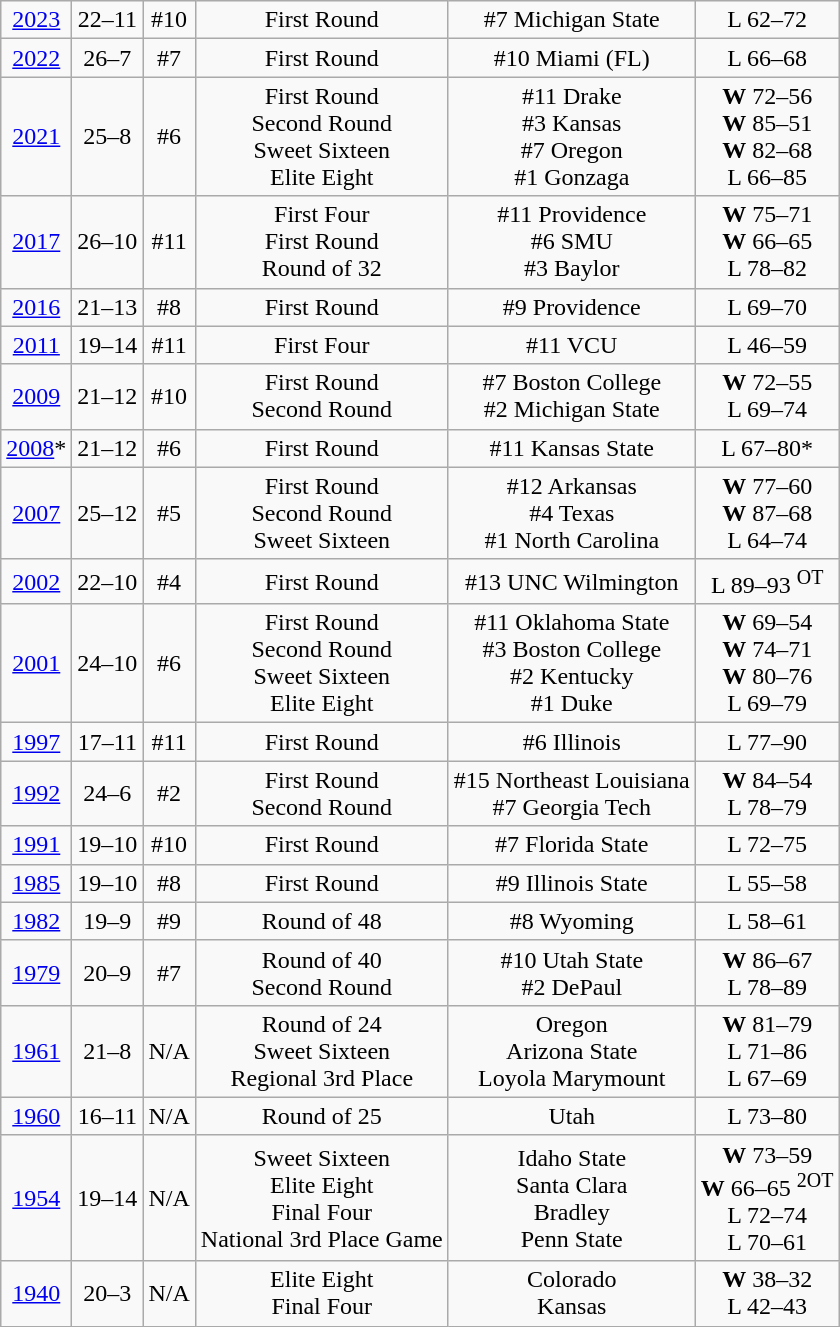<table class="wikitable">
<tr align="center">
<td><a href='#'>2023</a></td>
<td>22–11</td>
<td>#10</td>
<td>First Round</td>
<td>#7 Michigan State</td>
<td>L 62–72</td>
</tr>
<tr align="center">
<td><a href='#'>2022</a></td>
<td>26–7</td>
<td>#7</td>
<td>First Round</td>
<td>#10 Miami (FL)</td>
<td>L 66–68</td>
</tr>
<tr align="center">
<td><a href='#'>2021</a></td>
<td>25–8</td>
<td>#6</td>
<td>First Round<br>Second Round<br>Sweet Sixteen<br>Elite Eight</td>
<td>#11 Drake<br>#3 Kansas<br>#7 Oregon<br>#1 Gonzaga</td>
<td><strong>W</strong> 72–56<br><strong>W</strong> 85–51<br><strong>W</strong> 82–68<br>L 66–85</td>
</tr>
<tr style="text-align:center;">
<td><a href='#'>2017</a></td>
<td>26–10</td>
<td>#11</td>
<td>First Four<br>First Round<br>Round of 32</td>
<td>#11 Providence<br>#6 SMU<br> #3 Baylor</td>
<td><strong>W</strong> 75–71<br><strong>W</strong> 66–65<br>L 78–82</td>
</tr>
<tr style="text-align:center;">
<td><a href='#'>2016</a></td>
<td>21–13</td>
<td>#8</td>
<td>First Round</td>
<td>#9 Providence</td>
<td>L 69–70</td>
</tr>
<tr style="text-align:center;">
<td><a href='#'>2011</a></td>
<td>19–14</td>
<td>#11</td>
<td>First Four</td>
<td>#11 VCU</td>
<td>L 46–59</td>
</tr>
<tr style="text-align:center;">
<td><a href='#'>2009</a></td>
<td>21–12</td>
<td>#10</td>
<td>First Round<br>Second Round</td>
<td>#7 Boston College<br>#2 Michigan State</td>
<td><strong>W</strong> 72–55<br>L 69–74</td>
</tr>
<tr style="text-align:center;">
<td><a href='#'>2008</a>*</td>
<td>21–12</td>
<td>#6</td>
<td>First Round</td>
<td>#11 Kansas State</td>
<td>L 67–80*</td>
</tr>
<tr style="text-align:center;">
<td><a href='#'>2007</a></td>
<td>25–12</td>
<td>#5</td>
<td>First Round<br>Second Round<br>Sweet Sixteen</td>
<td>#12 Arkansas<br>#4 Texas<br> #1 North Carolina</td>
<td><strong>W</strong> 77–60<br><strong>W</strong> 87–68<br>L 64–74</td>
</tr>
<tr style="text-align:center;">
<td><a href='#'>2002</a></td>
<td>22–10</td>
<td>#4</td>
<td>First Round</td>
<td>#13 UNC Wilmington</td>
<td>L 89–93 <sup>OT</sup></td>
</tr>
<tr style="text-align:center;">
<td><a href='#'>2001</a></td>
<td>24–10</td>
<td>#6</td>
<td>First Round<br>Second Round<br>Sweet Sixteen<br>Elite Eight</td>
<td>#11 Oklahoma State<br>#3 Boston College<br> #2 Kentucky<br> #1 Duke</td>
<td><strong>W</strong> 69–54<br><strong>W</strong> 74–71<br><strong>W</strong> 80–76<br>L 69–79</td>
</tr>
<tr style="text-align:center;">
<td><a href='#'>1997</a></td>
<td>17–11</td>
<td>#11</td>
<td>First Round</td>
<td>#6 Illinois</td>
<td>L 77–90</td>
</tr>
<tr style="text-align:center;">
<td><a href='#'>1992</a></td>
<td>24–6</td>
<td>#2</td>
<td>First Round<br>Second Round</td>
<td>#15 Northeast Louisiana<br>#7 Georgia Tech</td>
<td><strong>W</strong> 84–54<br>L 78–79</td>
</tr>
<tr style="text-align:center;">
<td><a href='#'>1991</a></td>
<td>19–10</td>
<td>#10</td>
<td>First Round</td>
<td>#7 Florida State</td>
<td>L 72–75</td>
</tr>
<tr style="text-align:center;">
<td><a href='#'>1985</a></td>
<td>19–10</td>
<td>#8</td>
<td>First Round</td>
<td>#9 Illinois State</td>
<td>L 55–58</td>
</tr>
<tr style="text-align:center;">
<td><a href='#'>1982</a></td>
<td>19–9</td>
<td>#9</td>
<td>Round of 48</td>
<td>#8 Wyoming</td>
<td>L 58–61</td>
</tr>
<tr style="text-align:center;">
<td><a href='#'>1979</a></td>
<td>20–9</td>
<td>#7</td>
<td>Round of 40<br>Second Round</td>
<td>#10 Utah State<br>#2 DePaul</td>
<td><strong>W</strong> 86–67<br>L 78–89</td>
</tr>
<tr style="text-align:center;">
<td><a href='#'>1961</a></td>
<td>21–8</td>
<td>N/A</td>
<td>Round of 24<br>Sweet Sixteen<br>Regional 3rd Place</td>
<td>Oregon<br>Arizona State<br>Loyola Marymount</td>
<td><strong>W</strong> 81–79<br>L 71–86<br>L 67–69</td>
</tr>
<tr style="text-align:center;">
<td><a href='#'>1960</a></td>
<td>16–11</td>
<td>N/A</td>
<td>Round of 25</td>
<td>Utah</td>
<td>L 73–80</td>
</tr>
<tr style="text-align:center;">
<td><a href='#'>1954</a></td>
<td>19–14</td>
<td>N/A</td>
<td>Sweet Sixteen<br>Elite Eight<br>Final Four<br>National 3rd Place Game</td>
<td>Idaho State<br>Santa Clara<br>Bradley<br>Penn State</td>
<td><strong>W</strong> 73–59<br><strong>W</strong> 66–65 <sup>2OT</sup><br>L 72–74<br>L 70–61</td>
</tr>
<tr style="text-align:center;">
<td><a href='#'>1940</a></td>
<td>20–3</td>
<td>N/A</td>
<td>Elite Eight<br>Final Four</td>
<td>Colorado<br>Kansas</td>
<td><strong>W</strong> 38–32<br>L 42–43</td>
</tr>
</table>
